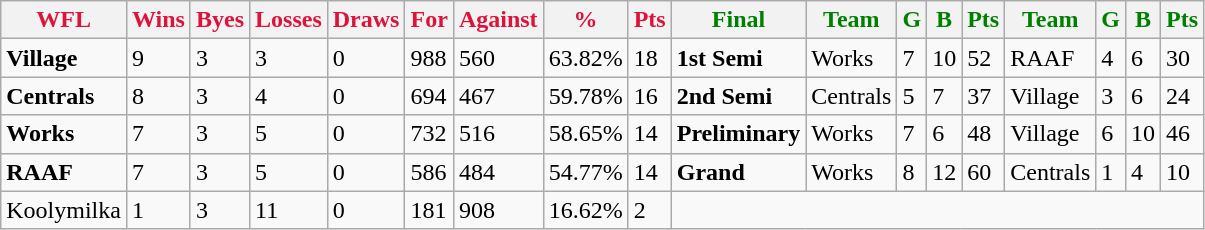<table class="wikitable">
<tr>
<th style="color:crimson">WFL</th>
<th style="color:crimson">Wins</th>
<th style="color:crimson">Byes</th>
<th style="color:crimson">Losses</th>
<th style="color:crimson">Draws</th>
<th style="color:crimson">For</th>
<th style="color:crimson">Against</th>
<th style="color:crimson">%</th>
<th style="color:crimson">Pts</th>
<th style="color:green">Final</th>
<th style="color:green">Team</th>
<th style="color:green">G</th>
<th style="color:green">B</th>
<th style="color:green">Pts</th>
<th style="color:green">Team</th>
<th style="color:green">G</th>
<th style="color:green">B</th>
<th style="color:green">Pts</th>
</tr>
<tr>
<td><strong>	Village	</strong></td>
<td>9</td>
<td>3</td>
<td>3</td>
<td>0</td>
<td>988</td>
<td>560</td>
<td>63.82%</td>
<td>18</td>
<td><strong>1st Semi</strong></td>
<td>Works</td>
<td>7</td>
<td>10</td>
<td>52</td>
<td>RAAF</td>
<td>4</td>
<td>6</td>
<td>30</td>
</tr>
<tr>
<td><strong>	Centrals	</strong></td>
<td>8</td>
<td>3</td>
<td>4</td>
<td>0</td>
<td>694</td>
<td>467</td>
<td>59.78%</td>
<td>16</td>
<td><strong>2nd Semi</strong></td>
<td>Centrals</td>
<td>5</td>
<td>7</td>
<td>37</td>
<td>Village</td>
<td>3</td>
<td>6</td>
<td>24</td>
</tr>
<tr>
<td><strong>	Works	</strong></td>
<td>7</td>
<td>3</td>
<td>5</td>
<td>0</td>
<td>732</td>
<td>516</td>
<td>58.65%</td>
<td>14</td>
<td><strong>Preliminary</strong></td>
<td>Works</td>
<td>7</td>
<td>6</td>
<td>48</td>
<td>Village</td>
<td>6</td>
<td>10</td>
<td>46</td>
</tr>
<tr>
<td><strong>	RAAF	</strong></td>
<td>7</td>
<td>3</td>
<td>5</td>
<td>0</td>
<td>586</td>
<td>484</td>
<td>54.77%</td>
<td>14</td>
<td><strong>Grand</strong></td>
<td>Works</td>
<td>8</td>
<td>12</td>
<td>60</td>
<td>Centrals</td>
<td>1</td>
<td>4</td>
<td>10</td>
</tr>
<tr>
<td>Koolymilka</td>
<td>1</td>
<td>3</td>
<td>11</td>
<td>0</td>
<td>181</td>
<td>908</td>
<td>16.62%</td>
<td>2</td>
</tr>
</table>
